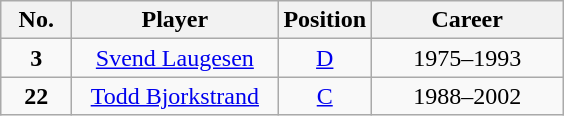<table class="wikitable sortable" style="text-align:center">
<tr>
<th width=40px>No.</th>
<th width=130px>Player</th>
<th width=40px>Position</th>
<th width=120px>Career</th>
</tr>
<tr>
<td><strong>3</strong></td>
<td><a href='#'>Svend Laugesen</a></td>
<td><a href='#'>D</a></td>
<td>1975–1993</td>
</tr>
<tr>
<td><strong>22</strong></td>
<td><a href='#'>Todd Bjorkstrand</a></td>
<td><a href='#'>C</a></td>
<td>1988–2002</td>
</tr>
</table>
